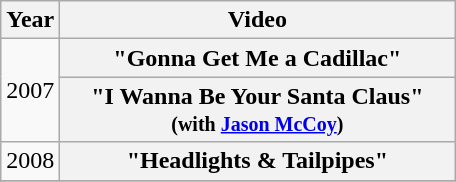<table class="wikitable plainrowheaders">
<tr>
<th>Year</th>
<th style="width:16em;">Video</th>
</tr>
<tr>
<td rowspan="2">2007</td>
<th scope="row">"Gonna Get Me a Cadillac"</th>
</tr>
<tr>
<th scope="row">"I Wanna Be Your Santa Claus"<br><small>(with <a href='#'>Jason McCoy</a>)</small></th>
</tr>
<tr>
<td>2008</td>
<th scope="row">"Headlights & Tailpipes"</th>
</tr>
<tr>
</tr>
</table>
